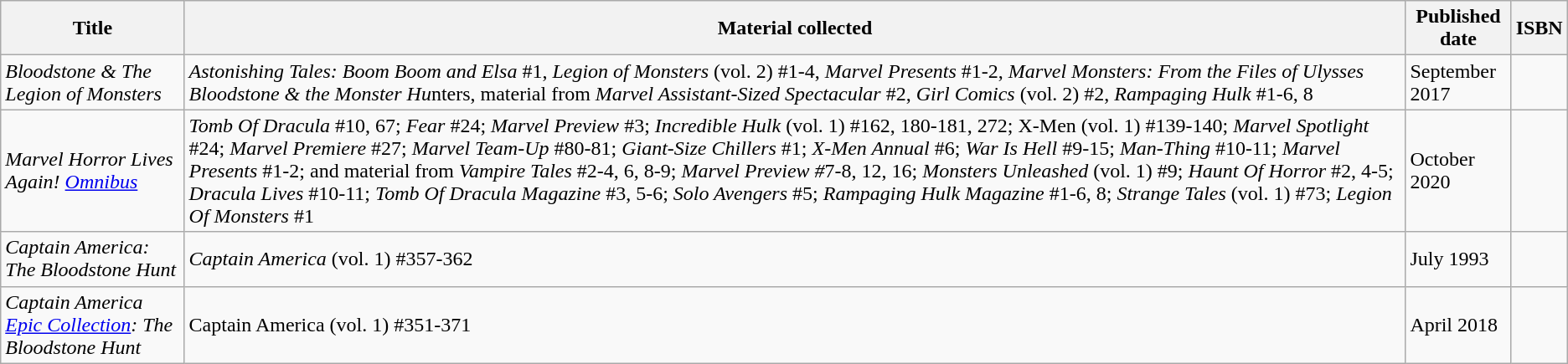<table class="wikitable">
<tr>
<th>Title</th>
<th>Material collected</th>
<th>Published date</th>
<th>ISBN</th>
</tr>
<tr>
<td><em>Bloodstone & The Legion of Monsters</em></td>
<td><em>Astonishing Tales: Boom Boom and Elsa</em> #1, <em>Legion of Monsters</em> (vol. 2) #1-4, <em>Marvel Presents</em> #1-2, <em>Marvel Monsters: From the Files of Ulysses Bloodstone & the Monster Hu</em>nters, material from <em>Marvel Assistant-Sized Spectacular</em> #2, <em>Girl Comics</em> (vol. 2) #2, <em>Rampaging Hulk</em> #1-6, 8</td>
<td>September 2017</td>
<td></td>
</tr>
<tr>
<td><em>Marvel Horror Lives Again! <a href='#'>Omnibus</a></em></td>
<td><em>Tomb Of Dracula</em> #10, 67; <em>Fear</em> #24; <em>Marvel Preview</em> #3; <em>Incredible Hulk</em> (vol. 1) #162, 180-181, 272; X-Men (vol. 1) #139-140; <em>Marvel Spotlight</em> #24; <em>Marvel Premiere</em> #27; <em>Marvel Team-Up</em> #80-81; <em>Giant-Size Chillers</em> #1; <em>X-Men Annual</em> #6; <em>War Is Hell</em> #9-15; <em>Man-Thing</em> #10-11; <em>Marvel Presents</em> #1-2; and material from <em>Vampire Tales</em> #2-4, 6, 8-9; <em>Marvel Preview #</em>7-8, 12, 16; <em>Monsters Unleashed</em> (vol. 1) #9; <em>Haunt Of Horror</em> #2, 4-5; <em>Dracula Lives</em> #10-11; <em>Tomb Of Dracula Magazine</em> #3, 5-6; <em>Solo Avengers</em> #5; <em>Rampaging Hulk Magazine</em> #1-6, 8; <em>Strange Tales</em> (vol. 1) #73; <em>Legion Of Monsters</em> #1</td>
<td>October 2020</td>
<td></td>
</tr>
<tr>
<td><em>Captain America: The Bloodstone Hunt</em></td>
<td><em>Captain America</em> (vol. 1) #357-362</td>
<td>July 1993</td>
<td></td>
</tr>
<tr>
<td><em>Captain America <a href='#'>Epic Collection</a>: The Bloodstone Hunt</em></td>
<td>Captain America (vol. 1) #351-371</td>
<td>April 2018</td>
<td></td>
</tr>
</table>
